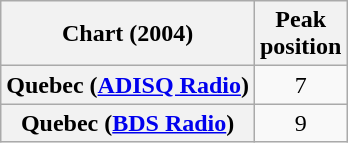<table class="wikitable sortable plainrowheaders" style="text-align:center">
<tr>
<th scope="col">Chart (2004)</th>
<th scope="col">Peak<br>position</th>
</tr>
<tr>
<th scope="row">Quebec (<a href='#'>ADISQ Radio</a>)</th>
<td>7</td>
</tr>
<tr>
<th scope="row">Quebec (<a href='#'>BDS Radio</a>)</th>
<td>9</td>
</tr>
</table>
